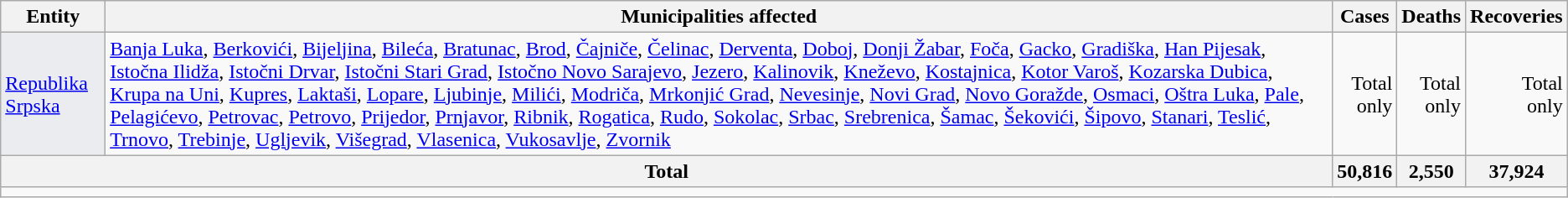<table class="sortable wikitable" style="text-align:center;">
<tr>
<th scope="col">Entity</th>
<th scope="col">Municipalities affected</th>
<th scope="col">Cases</th>
<th scope="col">Deaths</th>
<th scope="col">Recoveries</th>
</tr>
<tr>
<td align="left" style="background:#EAECF0"><a href='#'>Republika Srpska</a></td>
<td align="left"><a href='#'>Banja Luka</a>, <a href='#'>Berkovići</a>, <a href='#'>Bijeljina</a>, <a href='#'>Bileća</a>, <a href='#'>Bratunac</a>, <a href='#'>Brod</a>, <a href='#'>Čajniče</a>, <a href='#'>Čelinac</a>, <a href='#'>Derventa</a>, <a href='#'>Doboj</a>, <a href='#'>Donji Žabar</a>, <a href='#'>Foča</a>, <a href='#'>Gacko</a>, <a href='#'>Gradiška</a>, <a href='#'>Han Pijesak</a>, <a href='#'>Istočna Ilidža</a>, <a href='#'>Istočni Drvar</a>, <a href='#'>Istočni Stari Grad</a>, <a href='#'>Istočno Novo Sarajevo</a>, <a href='#'>Jezero</a>, <a href='#'>Kalinovik</a>, <a href='#'>Kneževo</a>, <a href='#'>Kostajnica</a>, <a href='#'>Kotor Varoš</a>, <a href='#'>Kozarska Dubica</a>, <a href='#'>Krupa na Uni</a>, <a href='#'>Kupres</a>, <a href='#'>Laktaši</a>, <a href='#'>Lopare</a>, <a href='#'>Ljubinje</a>, <a href='#'>Milići</a>, <a href='#'>Modriča</a>, <a href='#'>Mrkonjić Grad</a>, <a href='#'>Nevesinje</a>, <a href='#'>Novi Grad</a>, <a href='#'>Novo Goražde</a>, <a href='#'>Osmaci</a>, <a href='#'>Oštra Luka</a>, <a href='#'>Pale</a>, <a href='#'>Pelagićevo</a>, <a href='#'>Petrovac</a>, <a href='#'>Petrovo</a>, <a href='#'>Prijedor</a>, <a href='#'>Prnjavor</a>, <a href='#'>Ribnik</a>, <a href='#'>Rogatica</a>, <a href='#'>Rudo</a>, <a href='#'>Sokolac</a>, <a href='#'>Srbac</a>, <a href='#'>Srebrenica</a>, <a href='#'>Šamac</a>, <a href='#'>Šekovići</a>, <a href='#'>Šipovo</a>, <a href='#'>Stanari</a>, <a href='#'>Teslić</a>, <a href='#'>Trnovo</a>, <a href='#'>Trebinje</a>, <a href='#'>Ugljevik</a>, <a href='#'>Višegrad</a>, <a href='#'>Vlasenica</a>, <a href='#'>Vukosavlje</a>, <a href='#'>Zvornik</a></td>
<td align="right">Total<br>only</td>
<td align="right">Total<br>only</td>
<td align="right">Total<br>only</td>
</tr>
<tr>
<th colspan="2">Total</th>
<th align="right">50,816</th>
<th align="right">2,550</th>
<th align="right">37,924</th>
</tr>
<tr>
<td colspan="5"></td>
</tr>
</table>
